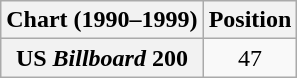<table class="wikitable plainrowheaders" style="text-align:center">
<tr>
<th scope="col">Chart (1990–1999)</th>
<th scope="col">Position</th>
</tr>
<tr>
<th scope="row">US <em>Billboard</em> 200</th>
<td>47</td>
</tr>
</table>
